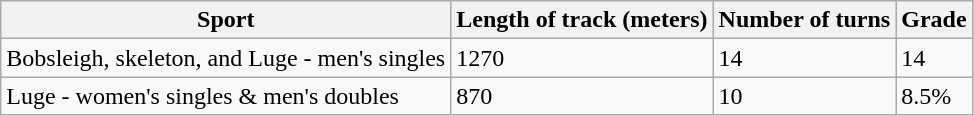<table class="wikitable">
<tr>
<th>Sport</th>
<th>Length of track (meters)</th>
<th>Number of turns</th>
<th>Grade</th>
</tr>
<tr>
<td>Bobsleigh, skeleton, and Luge - men's singles</td>
<td>1270</td>
<td>14</td>
<td>14</td>
</tr>
<tr>
<td>Luge - women's singles & men's doubles</td>
<td>870</td>
<td>10</td>
<td>8.5%</td>
</tr>
</table>
